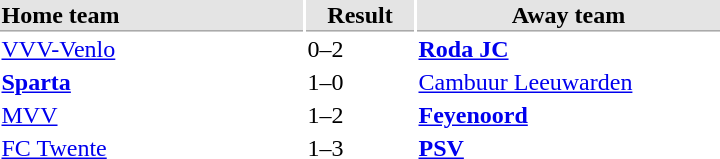<table>
<tr bgcolor="#E4E4E4">
<th style="border-bottom:1px solid #AAAAAA" width="200" align="left">Home team</th>
<th style="border-bottom:1px solid #AAAAAA" width="70" align="center">Result</th>
<th style="border-bottom:1px solid #AAAAAA" width="200">Away team</th>
</tr>
<tr>
<td><a href='#'>VVV-Venlo</a></td>
<td>0–2</td>
<td><strong><a href='#'>Roda JC</a></strong></td>
</tr>
<tr>
<td><strong><a href='#'>Sparta</a></strong></td>
<td>1–0</td>
<td><a href='#'>Cambuur Leeuwarden</a></td>
</tr>
<tr>
<td><a href='#'>MVV</a></td>
<td>1–2</td>
<td><strong><a href='#'>Feyenoord</a></strong></td>
</tr>
<tr>
<td><a href='#'>FC Twente</a></td>
<td>1–3</td>
<td><strong><a href='#'>PSV</a></strong></td>
</tr>
</table>
